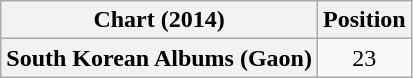<table class="wikitable sortable plainrowheaders" style="text-align:center">
<tr>
<th scope="col">Chart (2014)</th>
<th scope="col">Position</th>
</tr>
<tr>
<th scope="row">South Korean Albums (Gaon)</th>
<td>23</td>
</tr>
</table>
